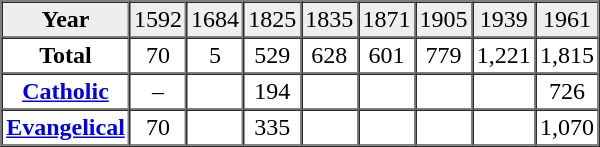<table border="1" cellpadding="2" cellspacing="0" width="400">
<tr bgcolor="#eeeeee" align="center">
<td><strong>Year</strong></td>
<td>1592</td>
<td>1684</td>
<td>1825</td>
<td>1835</td>
<td>1871</td>
<td>1905</td>
<td>1939</td>
<td>1961</td>
</tr>
<tr align="center">
<td><strong>Total</strong></td>
<td>70</td>
<td>5</td>
<td>529</td>
<td>628</td>
<td>601</td>
<td>779</td>
<td>1,221</td>
<td>1,815</td>
</tr>
<tr align="center">
<td><strong><a href='#'>Catholic</a></strong></td>
<td>–</td>
<td> </td>
<td>194</td>
<td> </td>
<td> </td>
<td> </td>
<td> </td>
<td>726</td>
</tr>
<tr align="center">
<td><strong><a href='#'>Evangelical</a></strong></td>
<td>70</td>
<td> </td>
<td>335</td>
<td> </td>
<td> </td>
<td> </td>
<td> </td>
<td>1,070</td>
</tr>
</table>
